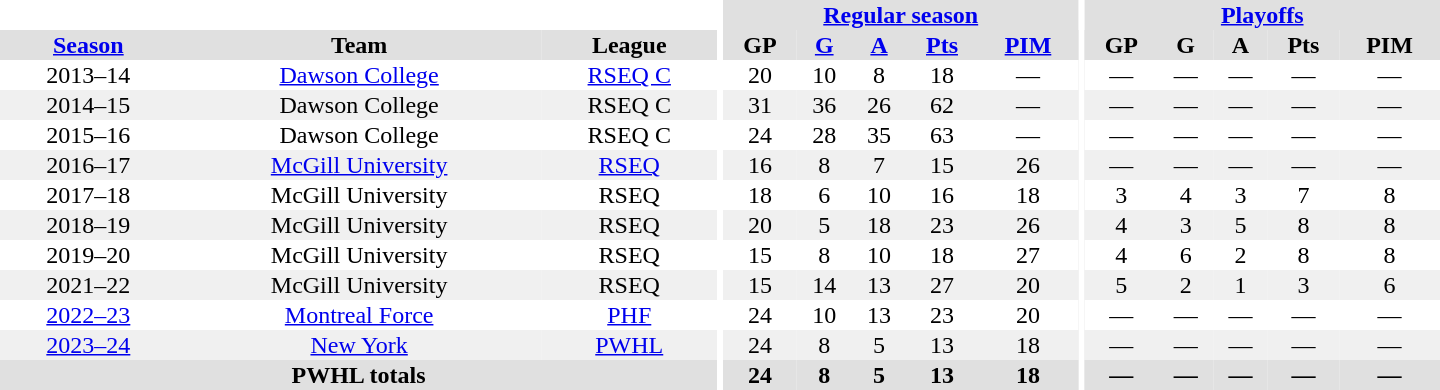<table border="0" cellpadding="1" cellspacing="0" style="text-align:center; width:60em">
<tr bgcolor="#e0e0e0">
<th colspan="3" bgcolor="#ffffff"></th>
<th rowspan="97" bgcolor="#ffffff"></th>
<th colspan="5"><a href='#'>Regular season</a></th>
<th rowspan="97" bgcolor="#ffffff"></th>
<th colspan="5"><a href='#'>Playoffs</a></th>
</tr>
<tr bgcolor="#e0e0e0">
<th><a href='#'>Season</a></th>
<th>Team</th>
<th>League</th>
<th>GP</th>
<th><a href='#'>G</a></th>
<th><a href='#'>A</a></th>
<th><a href='#'>Pts</a></th>
<th><a href='#'>PIM</a></th>
<th>GP</th>
<th>G</th>
<th>A</th>
<th>Pts</th>
<th>PIM</th>
</tr>
<tr>
<td>2013–14</td>
<td><a href='#'>Dawson College</a></td>
<td><a href='#'>RSEQ C</a></td>
<td>20</td>
<td>10</td>
<td>8</td>
<td>18</td>
<td>—</td>
<td>—</td>
<td>—</td>
<td>—</td>
<td>—</td>
<td>—</td>
</tr>
<tr bgcolor="#f0f0f0">
<td>2014–15</td>
<td>Dawson College</td>
<td>RSEQ C</td>
<td>31</td>
<td>36</td>
<td>26</td>
<td>62</td>
<td>—</td>
<td>—</td>
<td>—</td>
<td>—</td>
<td>—</td>
<td>—</td>
</tr>
<tr>
<td>2015–16</td>
<td>Dawson College</td>
<td>RSEQ C</td>
<td>24</td>
<td>28</td>
<td>35</td>
<td>63</td>
<td>—</td>
<td>—</td>
<td>—</td>
<td>—</td>
<td>—</td>
<td>—</td>
</tr>
<tr bgcolor="#f0f0f0">
<td>2016–17</td>
<td><a href='#'>McGill University</a></td>
<td><a href='#'>RSEQ</a></td>
<td>16</td>
<td>8</td>
<td>7</td>
<td>15</td>
<td>26</td>
<td>—</td>
<td>—</td>
<td>—</td>
<td>—</td>
<td>—</td>
</tr>
<tr>
<td>2017–18</td>
<td>McGill University</td>
<td>RSEQ</td>
<td>18</td>
<td>6</td>
<td>10</td>
<td>16</td>
<td>18</td>
<td>3</td>
<td>4</td>
<td>3</td>
<td>7</td>
<td>8</td>
</tr>
<tr bgcolor="f0f0f0">
<td>2018–19</td>
<td>McGill University</td>
<td>RSEQ</td>
<td>20</td>
<td>5</td>
<td>18</td>
<td>23</td>
<td>26</td>
<td>4</td>
<td>3</td>
<td>5</td>
<td>8</td>
<td>8</td>
</tr>
<tr>
<td>2019–20</td>
<td>McGill University</td>
<td>RSEQ</td>
<td>15</td>
<td>8</td>
<td>10</td>
<td>18</td>
<td>27</td>
<td>4</td>
<td>6</td>
<td>2</td>
<td>8</td>
<td>8</td>
</tr>
<tr bgcolor="f0f0f0">
<td>2021–22</td>
<td>McGill University</td>
<td>RSEQ</td>
<td>15</td>
<td>14</td>
<td>13</td>
<td>27</td>
<td>20</td>
<td>5</td>
<td>2</td>
<td>1</td>
<td>3</td>
<td>6</td>
</tr>
<tr>
<td><a href='#'>2022–23</a></td>
<td><a href='#'>Montreal Force</a></td>
<td><a href='#'>PHF</a></td>
<td>24</td>
<td>10</td>
<td>13</td>
<td>23</td>
<td>20</td>
<td>—</td>
<td>—</td>
<td>—</td>
<td>—</td>
<td>—</td>
</tr>
<tr bgcolor="f0f0f0">
<td><a href='#'>2023–24</a></td>
<td><a href='#'>New York</a></td>
<td><a href='#'>PWHL</a></td>
<td>24</td>
<td>8</td>
<td>5</td>
<td>13</td>
<td>18</td>
<td>—</td>
<td>—</td>
<td>—</td>
<td>—</td>
<td>—</td>
</tr>
<tr bgcolor="#e0e0e0">
<th colspan="3">PWHL totals</th>
<th>24</th>
<th>8</th>
<th>5</th>
<th>13</th>
<th>18</th>
<th>—</th>
<th>—</th>
<th>—</th>
<th>—</th>
<th>—</th>
</tr>
</table>
